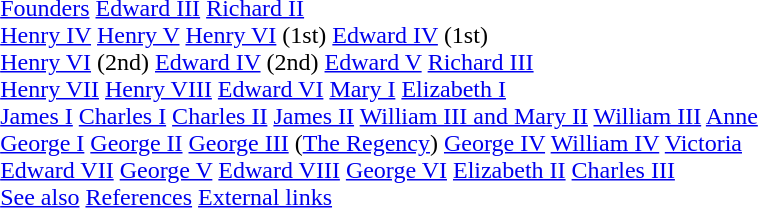<table border="0" id="toc" style="margin: 0 auto;" align=center>
<tr>
<td><br><a href='#'>Founders</a>
<a href='#'>Edward III</a>
<a href='#'>Richard II</a><br>
<a href='#'>Henry IV</a>
<a href='#'>Henry V</a>
<a href='#'>Henry VI</a> (1st)
<a href='#'>Edward IV</a> (1st)<br>
<a href='#'>Henry VI</a> (2nd)
<a href='#'>Edward IV</a> (2nd)
<a href='#'>Edward V</a>
<a href='#'>Richard III</a><br>
<a href='#'>Henry VII</a>
<a href='#'>Henry VIII</a>
<a href='#'>Edward VI</a>
<a href='#'>Mary I</a>
<a href='#'>Elizabeth I</a><br>
<a href='#'>James I</a>
<a href='#'>Charles I</a>
<a href='#'>Charles II</a>
<a href='#'>James II</a>
<a href='#'>William III and Mary II</a>
<a href='#'>William III</a>
<a href='#'>Anne</a><br>
<a href='#'>George I</a>
<a href='#'>George II</a>
<a href='#'>George III</a>
(<a href='#'>The Regency</a>)
<a href='#'>George IV</a>
<a href='#'>William IV</a>
<a href='#'>Victoria</a><br>
<a href='#'>Edward VII</a>
<a href='#'>George V</a>
<a href='#'>Edward VIII</a>
<a href='#'>George VI</a>
<a href='#'>Elizabeth II</a>
<a href='#'>Charles III</a><br>
<a href='#'>See also</a>
<a href='#'>References</a>
<a href='#'>External links</a></td>
</tr>
</table>
